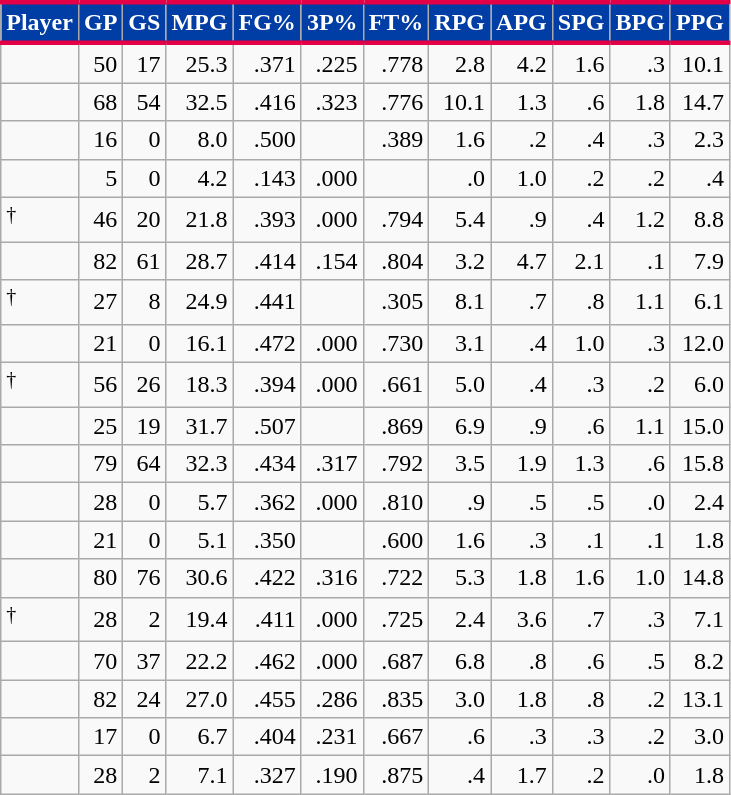<table class="wikitable sortable" style="text-align:right;">
<tr>
<th style="background:#003DA5; color:#FFFFFF; border-top:#E40046 3px solid; border-bottom:#E40046 3px solid;">Player</th>
<th style="background:#003DA5; color:#FFFFFF; border-top:#E40046 3px solid; border-bottom:#E40046 3px solid;">GP</th>
<th style="background:#003DA5; color:#FFFFFF; border-top:#E40046 3px solid; border-bottom:#E40046 3px solid;">GS</th>
<th style="background:#003DA5; color:#FFFFFF; border-top:#E40046 3px solid; border-bottom:#E40046 3px solid;">MPG</th>
<th style="background:#003DA5; color:#FFFFFF; border-top:#E40046 3px solid; border-bottom:#E40046 3px solid;">FG%</th>
<th style="background:#003DA5; color:#FFFFFF; border-top:#E40046 3px solid; border-bottom:#E40046 3px solid;">3P%</th>
<th style="background:#003DA5; color:#FFFFFF; border-top:#E40046 3px solid; border-bottom:#E40046 3px solid;">FT%</th>
<th style="background:#003DA5; color:#FFFFFF; border-top:#E40046 3px solid; border-bottom:#E40046 3px solid;">RPG</th>
<th style="background:#003DA5; color:#FFFFFF; border-top:#E40046 3px solid; border-bottom:#E40046 3px solid;">APG</th>
<th style="background:#003DA5; color:#FFFFFF; border-top:#E40046 3px solid; border-bottom:#E40046 3px solid;">SPG</th>
<th style="background:#003DA5; color:#FFFFFF; border-top:#E40046 3px solid; border-bottom:#E40046 3px solid;">BPG</th>
<th style="background:#003DA5; color:#FFFFFF; border-top:#E40046 3px solid; border-bottom:#E40046 3px solid;">PPG</th>
</tr>
<tr>
<td style="text-align:left;"></td>
<td>50</td>
<td>17</td>
<td>25.3</td>
<td>.371</td>
<td>.225</td>
<td>.778</td>
<td>2.8</td>
<td>4.2</td>
<td>1.6</td>
<td>.3</td>
<td>10.1</td>
</tr>
<tr>
<td style="text-align:left;"></td>
<td>68</td>
<td>54</td>
<td>32.5</td>
<td>.416</td>
<td>.323</td>
<td>.776</td>
<td>10.1</td>
<td>1.3</td>
<td>.6</td>
<td>1.8</td>
<td>14.7</td>
</tr>
<tr>
<td style="text-align:left;"></td>
<td>16</td>
<td>0</td>
<td>8.0</td>
<td>.500</td>
<td></td>
<td>.389</td>
<td>1.6</td>
<td>.2</td>
<td>.4</td>
<td>.3</td>
<td>2.3</td>
</tr>
<tr>
<td style="text-align:left;"></td>
<td>5</td>
<td>0</td>
<td>4.2</td>
<td>.143</td>
<td>.000</td>
<td></td>
<td>.0</td>
<td>1.0</td>
<td>.2</td>
<td>.2</td>
<td>.4</td>
</tr>
<tr>
<td style="text-align:left;"><sup>†</sup></td>
<td>46</td>
<td>20</td>
<td>21.8</td>
<td>.393</td>
<td>.000</td>
<td>.794</td>
<td>5.4</td>
<td>.9</td>
<td>.4</td>
<td>1.2</td>
<td>8.8</td>
</tr>
<tr>
<td style="text-align:left;"></td>
<td>82</td>
<td>61</td>
<td>28.7</td>
<td>.414</td>
<td>.154</td>
<td>.804</td>
<td>3.2</td>
<td>4.7</td>
<td>2.1</td>
<td>.1</td>
<td>7.9</td>
</tr>
<tr>
<td style="text-align:left;"><sup>†</sup></td>
<td>27</td>
<td>8</td>
<td>24.9</td>
<td>.441</td>
<td></td>
<td>.305</td>
<td>8.1</td>
<td>.7</td>
<td>.8</td>
<td>1.1</td>
<td>6.1</td>
</tr>
<tr>
<td style="text-align:left;"></td>
<td>21</td>
<td>0</td>
<td>16.1</td>
<td>.472</td>
<td>.000</td>
<td>.730</td>
<td>3.1</td>
<td>.4</td>
<td>1.0</td>
<td>.3</td>
<td>12.0</td>
</tr>
<tr>
<td style="text-align:left;"><sup>†</sup></td>
<td>56</td>
<td>26</td>
<td>18.3</td>
<td>.394</td>
<td>.000</td>
<td>.661</td>
<td>5.0</td>
<td>.4</td>
<td>.3</td>
<td>.2</td>
<td>6.0</td>
</tr>
<tr>
<td style="text-align:left;"></td>
<td>25</td>
<td>19</td>
<td>31.7</td>
<td>.507</td>
<td></td>
<td>.869</td>
<td>6.9</td>
<td>.9</td>
<td>.6</td>
<td>1.1</td>
<td>15.0</td>
</tr>
<tr>
<td style="text-align:left;"></td>
<td>79</td>
<td>64</td>
<td>32.3</td>
<td>.434</td>
<td>.317</td>
<td>.792</td>
<td>3.5</td>
<td>1.9</td>
<td>1.3</td>
<td>.6</td>
<td>15.8</td>
</tr>
<tr>
<td style="text-align:left;"></td>
<td>28</td>
<td>0</td>
<td>5.7</td>
<td>.362</td>
<td>.000</td>
<td>.810</td>
<td>.9</td>
<td>.5</td>
<td>.5</td>
<td>.0</td>
<td>2.4</td>
</tr>
<tr>
<td style="text-align:left;"></td>
<td>21</td>
<td>0</td>
<td>5.1</td>
<td>.350</td>
<td></td>
<td>.600</td>
<td>1.6</td>
<td>.3</td>
<td>.1</td>
<td>.1</td>
<td>1.8</td>
</tr>
<tr>
<td style="text-align:left;"></td>
<td>80</td>
<td>76</td>
<td>30.6</td>
<td>.422</td>
<td>.316</td>
<td>.722</td>
<td>5.3</td>
<td>1.8</td>
<td>1.6</td>
<td>1.0</td>
<td>14.8</td>
</tr>
<tr>
<td style="text-align:left;"><sup>†</sup></td>
<td>28</td>
<td>2</td>
<td>19.4</td>
<td>.411</td>
<td>.000</td>
<td>.725</td>
<td>2.4</td>
<td>3.6</td>
<td>.7</td>
<td>.3</td>
<td>7.1</td>
</tr>
<tr>
<td style="text-align:left;"></td>
<td>70</td>
<td>37</td>
<td>22.2</td>
<td>.462</td>
<td>.000</td>
<td>.687</td>
<td>6.8</td>
<td>.8</td>
<td>.6</td>
<td>.5</td>
<td>8.2</td>
</tr>
<tr>
<td style="text-align:left;"></td>
<td>82</td>
<td>24</td>
<td>27.0</td>
<td>.455</td>
<td>.286</td>
<td>.835</td>
<td>3.0</td>
<td>1.8</td>
<td>.8</td>
<td>.2</td>
<td>13.1</td>
</tr>
<tr>
<td style="text-align:left;"></td>
<td>17</td>
<td>0</td>
<td>6.7</td>
<td>.404</td>
<td>.231</td>
<td>.667</td>
<td>.6</td>
<td>.3</td>
<td>.3</td>
<td>.2</td>
<td>3.0</td>
</tr>
<tr>
<td style="text-align:left;"></td>
<td>28</td>
<td>2</td>
<td>7.1</td>
<td>.327</td>
<td>.190</td>
<td>.875</td>
<td>.4</td>
<td>1.7</td>
<td>.2</td>
<td>.0</td>
<td>1.8</td>
</tr>
</table>
